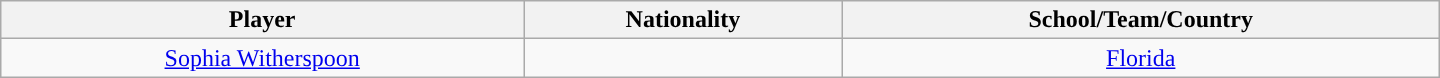<table class="wikitable" style="text-align:center; width:60em">
<tr>
<th>Player</th>
<th>Nationality</th>
<th>School/Team/Country</th>
</tr>
<tr>
<td><a href='#'>Sophia Witherspoon</a></td>
<td></td>
<td><a href='#'>Florida</a></td>
</tr>
</table>
